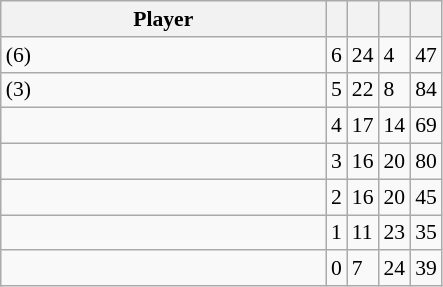<table class="wikitable" style=font-size:90%>
<tr>
<th>Player</th>
<th></th>
<th></th>
<th></th>
<th></th>
</tr>
<tr>
<td width="210"><strong></strong> (6)</td>
<td>6</td>
<td>24</td>
<td>4</td>
<td>47</td>
</tr>
<tr>
<td><strong></strong> (3)</td>
<td>5</td>
<td>22</td>
<td>8</td>
<td>84</td>
</tr>
<tr>
<td></td>
<td>4</td>
<td>17</td>
<td>14</td>
<td>69</td>
</tr>
<tr>
<td></td>
<td>3</td>
<td>16</td>
<td>20</td>
<td>80</td>
</tr>
<tr>
<td></td>
<td>2</td>
<td>16</td>
<td>20</td>
<td>45</td>
</tr>
<tr>
<td></td>
<td>1</td>
<td>11</td>
<td>23</td>
<td>35</td>
</tr>
<tr>
<td></td>
<td>0</td>
<td>7</td>
<td>24</td>
<td>39</td>
</tr>
</table>
